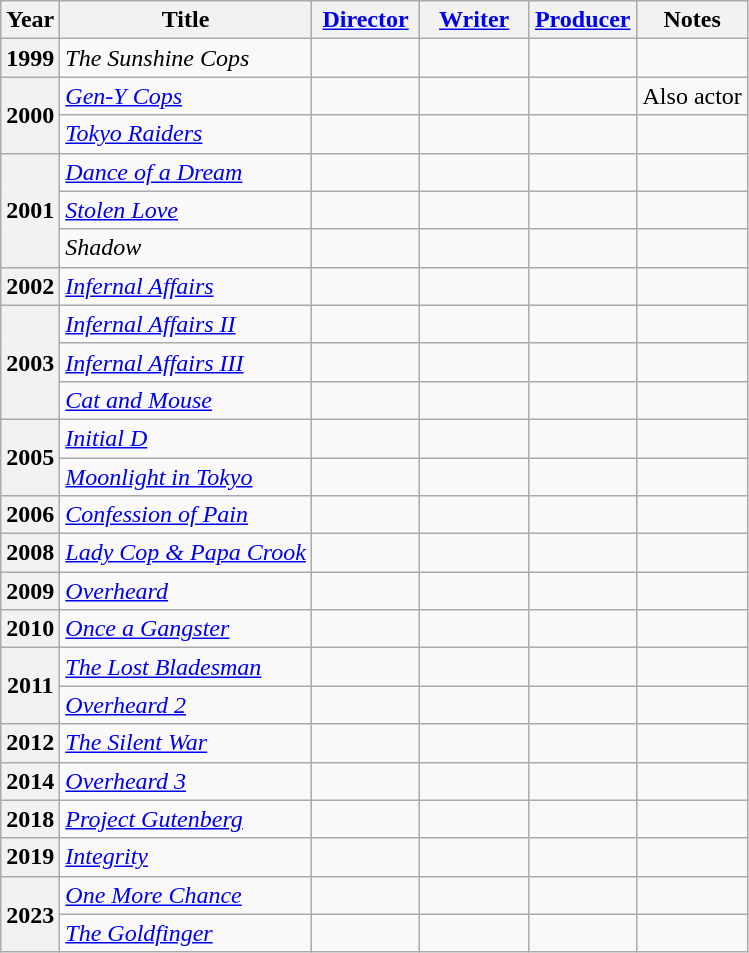<table class="wikitable plainrowheaders sortable" style="margin-right: 0;">
<tr>
<th scope="col">Year</th>
<th scope="col">Title</th>
<th width="65" class=unsortable><a href='#'>Director</a></th>
<th width="65" class=unsortable><a href='#'>Writer</a></th>
<th width="65" class=unsortable><a href='#'>Producer</a></th>
<th scope="col" class=unsortable>Notes</th>
</tr>
<tr>
<th scope="row">1999</th>
<td><em>The Sunshine Cops</em></td>
<td></td>
<td></td>
<td></td>
<td></td>
</tr>
<tr>
<th scope="row" rowspan="2">2000</th>
<td><em><a href='#'>Gen-Y Cops</a></em></td>
<td></td>
<td></td>
<td></td>
<td>Also actor</td>
</tr>
<tr>
<td><em><a href='#'>Tokyo Raiders</a></em></td>
<td></td>
<td></td>
<td></td>
<td></td>
</tr>
<tr>
<th scope="row" rowspan="3">2001</th>
<td><em><a href='#'>Dance of a Dream</a></em></td>
<td></td>
<td></td>
<td></td>
<td></td>
</tr>
<tr>
<td><em><a href='#'>Stolen Love</a></em></td>
<td></td>
<td></td>
<td></td>
<td></td>
</tr>
<tr>
<td><em>Shadow</em></td>
<td></td>
<td></td>
<td></td>
<td></td>
</tr>
<tr>
<th scope="row">2002</th>
<td><em><a href='#'>Infernal Affairs</a></em></td>
<td></td>
<td></td>
<td></td>
<td></td>
</tr>
<tr>
<th scope="row" rowspan="3">2003</th>
<td><em><a href='#'>Infernal Affairs II</a></em></td>
<td></td>
<td></td>
<td></td>
<td></td>
</tr>
<tr>
<td><em><a href='#'>Infernal Affairs III</a></em></td>
<td></td>
<td></td>
<td></td>
<td></td>
</tr>
<tr>
<td><em><a href='#'>Cat and Mouse</a></em></td>
<td></td>
<td></td>
<td></td>
<td></td>
</tr>
<tr>
<th scope="row" rowspan="2">2005</th>
<td><em><a href='#'>Initial D</a></em></td>
<td></td>
<td></td>
<td></td>
<td></td>
</tr>
<tr>
<td><em><a href='#'>Moonlight in Tokyo</a></em></td>
<td></td>
<td></td>
<td></td>
<td></td>
</tr>
<tr>
<th scope="row">2006</th>
<td><em><a href='#'>Confession of Pain</a></em></td>
<td></td>
<td></td>
<td></td>
<td></td>
</tr>
<tr>
<th scope="row">2008</th>
<td><em><a href='#'>Lady Cop & Papa Crook</a></em></td>
<td></td>
<td></td>
<td></td>
<td></td>
</tr>
<tr>
<th scope="row">2009</th>
<td><em><a href='#'>Overheard</a></em></td>
<td></td>
<td></td>
<td></td>
<td></td>
</tr>
<tr>
<th scope="row">2010</th>
<td><em><a href='#'>Once a Gangster</a></em></td>
<td></td>
<td></td>
<td></td>
<td></td>
</tr>
<tr>
<th scope="row" rowspan="2">2011</th>
<td><em><a href='#'>The Lost Bladesman</a></em></td>
<td></td>
<td></td>
<td></td>
<td></td>
</tr>
<tr>
<td><em><a href='#'>Overheard 2</a></em></td>
<td></td>
<td></td>
<td></td>
<td></td>
</tr>
<tr>
<th scope="row">2012</th>
<td><em><a href='#'>The Silent War</a></em></td>
<td></td>
<td></td>
<td></td>
<td></td>
</tr>
<tr>
<th scope="row">2014</th>
<td><em><a href='#'>Overheard 3</a></em></td>
<td></td>
<td></td>
<td></td>
<td></td>
</tr>
<tr>
<th scope="row">2018</th>
<td><em><a href='#'>Project Gutenberg</a></em></td>
<td></td>
<td></td>
<td></td>
<td></td>
</tr>
<tr>
<th scope="row">2019</th>
<td><em><a href='#'>Integrity</a></em></td>
<td></td>
<td></td>
<td></td>
<td></td>
</tr>
<tr>
<th scope="row" rowspan="2">2023</th>
<td><em><a href='#'>One More Chance</a></em></td>
<td></td>
<td></td>
<td></td>
<td></td>
</tr>
<tr>
<td><em><a href='#'>The Goldfinger</a></em></td>
<td></td>
<td></td>
<td></td>
<td></td>
</tr>
</table>
